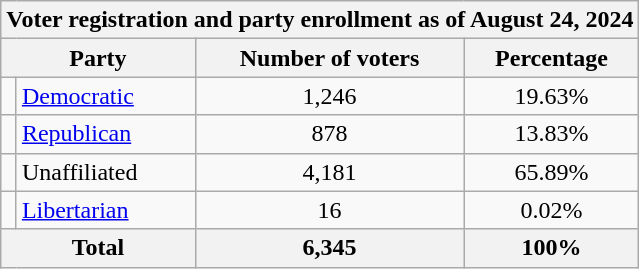<table class=wikitable>
<tr>
<th colspan = 6>Voter registration and party enrollment as of August 24, 2024</th>
</tr>
<tr>
<th colspan = 2>Party</th>
<th>Number of voters</th>
<th>Percentage</th>
</tr>
<tr>
<td></td>
<td><a href='#'>Democratic</a></td>
<td style="text-align:center;">1,246</td>
<td style="text-align:center;">19.63%</td>
</tr>
<tr>
<td></td>
<td><a href='#'>Republican</a></td>
<td style="text-align:center;">878</td>
<td style="text-align:center;">13.83%</td>
</tr>
<tr>
<td></td>
<td>Unaffiliated</td>
<td style="text-align:center;">4,181</td>
<td style="text-align:center;">65.89%</td>
</tr>
<tr>
<td></td>
<td><a href='#'>Libertarian</a></td>
<td style="text-align:center;">16</td>
<td style="text-align:center;">0.02%</td>
</tr>
<tr>
<th colspan = 2>Total</th>
<th style="text-align:center;">6,345</th>
<th style="text-align:center;">100%</th>
</tr>
</table>
